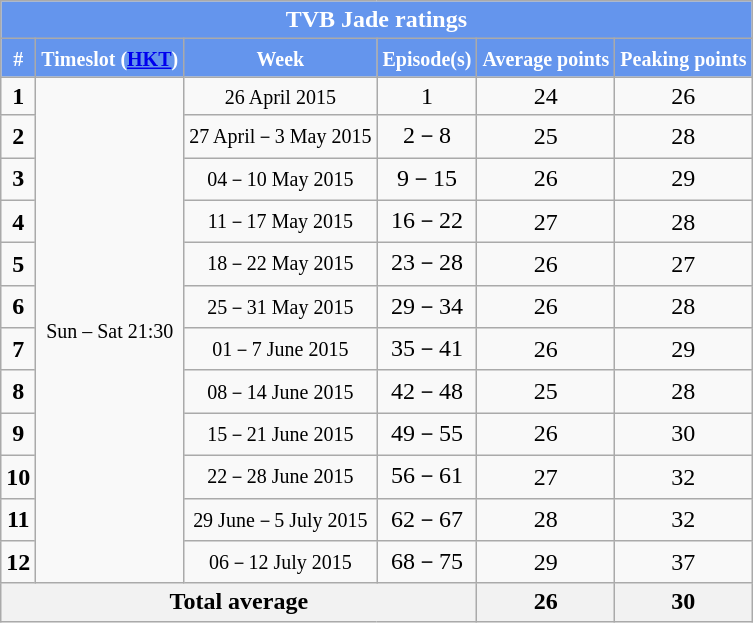<table class="wikitable" style="text-align: center">
<tr>
<th style="background:cornflowerblue; color:white" align="center" colspan="6"> <strong>TVB Jade ratings</strong></th>
</tr>
<tr>
<th style="background:cornflowerblue; color:white" align="center"><small>#</small></th>
<th style="background:cornflowerblue; color:white" align="center"><small>Timeslot (<a href='#'>HKT</a>)</small></th>
<th style="background:cornflowerblue; color:white" align="center"><small>Week</small></th>
<th style="background:cornflowerblue; color:white" align="center"><small>Episode(s)</small></th>
<th style="background:cornflowerblue; color:white" align="center"><small>Average points</small></th>
<th style="background:cornflowerblue; color:white" align="center"><small>Peaking points</small></th>
</tr>
<tr>
<td><strong>1</strong></td>
<td rowspan="12"><small>Sun – Sat 21:30</small></td>
<td><small>26 April 2015</small></td>
<td>1</td>
<td>24</td>
<td>26</td>
</tr>
<tr>
<td><strong>2</strong></td>
<td><small>27 April－3 May 2015</small></td>
<td>2－8</td>
<td>25</td>
<td>28</td>
</tr>
<tr>
<td><strong>3</strong></td>
<td><small>04－10 May 2015</small></td>
<td>9－15</td>
<td>26</td>
<td>29</td>
</tr>
<tr>
<td><strong>4</strong></td>
<td><small>11－17 May 2015</small></td>
<td>16－22</td>
<td>27</td>
<td>28</td>
</tr>
<tr>
<td><strong>5</strong></td>
<td><small>18－22 May 2015</small></td>
<td>23－28</td>
<td>26</td>
<td>27</td>
</tr>
<tr>
<td><strong>6</strong></td>
<td><small>25－31 May 2015</small></td>
<td>29－34</td>
<td>26</td>
<td>28</td>
</tr>
<tr>
<td><strong>7</strong></td>
<td><small>01－7 June 2015</small></td>
<td>35－41</td>
<td>26</td>
<td>29</td>
</tr>
<tr>
<td><strong>8</strong></td>
<td><small>08－14 June 2015</small></td>
<td>42－48</td>
<td>25</td>
<td>28</td>
</tr>
<tr>
<td><strong>9</strong></td>
<td><small>15－21 June 2015</small></td>
<td>49－55</td>
<td>26</td>
<td>30</td>
</tr>
<tr>
<td><strong>10</strong></td>
<td><small>22－28 June 2015</small></td>
<td>56－61</td>
<td>27</td>
<td>32</td>
</tr>
<tr>
<td><strong>11</strong></td>
<td><small>29 June－5 July 2015</small></td>
<td>62－67</td>
<td>28</td>
<td>32</td>
</tr>
<tr>
<td><strong>12</strong></td>
<td><small>06－12 July 2015</small></td>
<td>68－75</td>
<td>29</td>
<td>37</td>
</tr>
<tr>
<th colspan="4"><strong>Total average</strong></th>
<th>26</th>
<th>30</th>
</tr>
</table>
